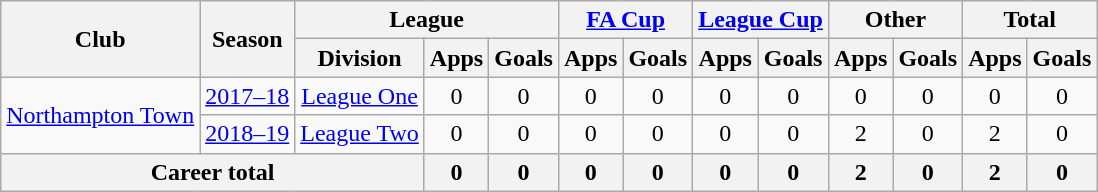<table class="wikitable" style="text-align: center">
<tr>
<th rowspan="2">Club</th>
<th rowspan="2">Season</th>
<th colspan="3">League</th>
<th colspan="2"><a href='#'>FA Cup</a></th>
<th colspan="2"><a href='#'>League Cup</a></th>
<th colspan="2">Other</th>
<th colspan="2">Total</th>
</tr>
<tr>
<th>Division</th>
<th>Apps</th>
<th>Goals</th>
<th>Apps</th>
<th>Goals</th>
<th>Apps</th>
<th>Goals</th>
<th>Apps</th>
<th>Goals</th>
<th>Apps</th>
<th>Goals</th>
</tr>
<tr>
<td rowspan="2"><a href='#'>Northampton Town</a></td>
<td><a href='#'>2017–18</a></td>
<td><a href='#'>League One</a></td>
<td>0</td>
<td>0</td>
<td>0</td>
<td>0</td>
<td>0</td>
<td>0</td>
<td>0</td>
<td>0</td>
<td>0</td>
<td>0</td>
</tr>
<tr>
<td><a href='#'>2018–19</a></td>
<td><a href='#'>League Two</a></td>
<td>0</td>
<td>0</td>
<td>0</td>
<td>0</td>
<td>0</td>
<td>0</td>
<td>2</td>
<td>0</td>
<td>2</td>
<td>0</td>
</tr>
<tr>
<th colspan="3">Career total</th>
<th>0</th>
<th>0</th>
<th>0</th>
<th>0</th>
<th>0</th>
<th>0</th>
<th>2</th>
<th>0</th>
<th>2</th>
<th>0</th>
</tr>
</table>
